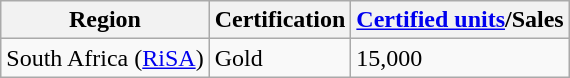<table class="wikitable">
<tr>
<th>Region</th>
<th>Certification</th>
<th><a href='#'>Certified units</a>/Sales</th>
</tr>
<tr>
<td>South Africa (<a href='#'>RiSA</a>)</td>
<td>Gold</td>
<td>15,000</td>
</tr>
</table>
